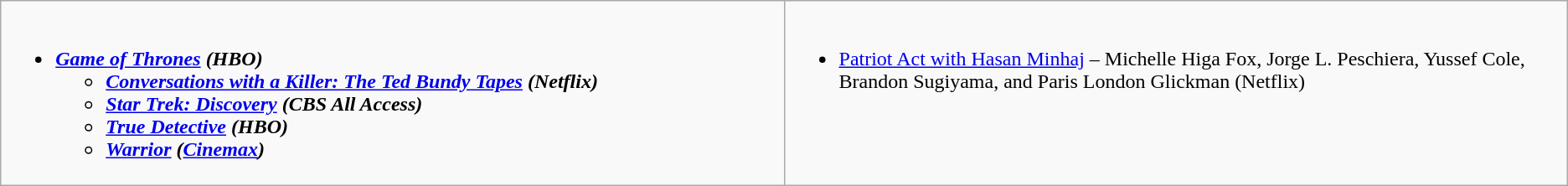<table class="wikitable">
<tr>
<td style="vertical-align:top;" width="50%"><br><ul><li><strong><em><a href='#'>Game of Thrones</a><em> (HBO)<strong><ul><li></em><a href='#'>Conversations with a Killer: The Ted Bundy Tapes</a><em> (Netflix)</li><li></em><a href='#'>Star Trek: Discovery</a><em> (CBS All Access)</li><li></em><a href='#'>True Detective</a><em> (HBO)</li><li></em><a href='#'>Warrior</a><em> (<a href='#'>Cinemax</a>)</li></ul></li></ul></td>
<td style="vertical-align:top;" width="50%"><br><ul><li></em></strong><a href='#'>Patriot Act with Hasan Minhaj</a></em> – Michelle Higa Fox, Jorge L. Peschiera, Yussef Cole, Brandon Sugiyama, and Paris London Glickman (Netflix)</strong></li></ul></td>
</tr>
</table>
